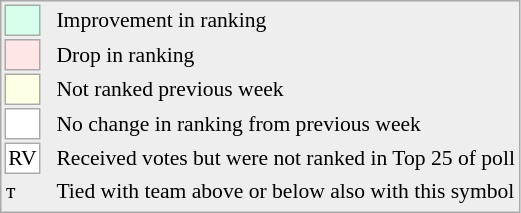<table style="font-size:90%; border:1px solid #aaa; white-space:nowrap; background:#eee;">
<tr>
<td style="background:#d8ffeb; width:20px; border:1px solid #aaa;"> </td>
<td rowspan=6> </td>
<td>Improvement in ranking</td>
</tr>
<tr>
<td style="background:#ffe6e6; width:20px; border:1px solid #aaa;"> </td>
<td>Drop in ranking</td>
</tr>
<tr>
<td style="background:#ffffe6; width:20px; border:1px solid #aaa;"> </td>
<td>Not ranked previous week</td>
</tr>
<tr>
<td style="background:#fff; width:20px; border:1px solid #aaa;"> </td>
<td>No change in ranking from previous week</td>
</tr>
<tr>
<td style="text-align:center; width:20px; border:1px solid #aaa; background:white;">RV</td>
<td>Received votes but were not ranked in Top 25 of poll</td>
</tr>
<tr>
<td>т</td>
<td>Tied with team above or below also with this symbol</td>
</tr>
<tr>
</tr>
</table>
